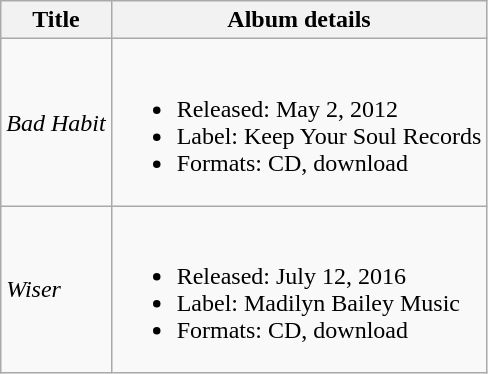<table class="wikitable">
<tr>
<th>Title</th>
<th>Album details</th>
</tr>
<tr>
<td><em>Bad Habit</em></td>
<td><br><ul><li>Released: May 2, 2012</li><li>Label: Keep Your Soul Records</li><li>Formats: CD, download</li></ul></td>
</tr>
<tr>
<td><em>Wiser</em></td>
<td><br><ul><li>Released: July 12, 2016</li><li>Label: Madilyn Bailey Music</li><li>Formats: CD, download</li></ul></td>
</tr>
</table>
